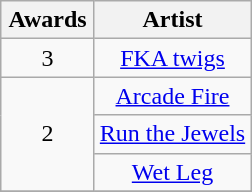<table class="wikitable" rowspan="2" style="text-align:center;">
<tr>
<th scope="col" style="width:55px;">Awards</th>
<th scope="col" style="text-align:center;">Artist</th>
</tr>
<tr>
<td>3</td>
<td><a href='#'>FKA twigs</a></td>
</tr>
<tr>
<td rowspan="3">2</td>
<td><a href='#'>Arcade Fire</a></td>
</tr>
<tr>
<td><a href='#'>Run the Jewels</a></td>
</tr>
<tr>
<td><a href='#'>Wet Leg</a></td>
</tr>
<tr>
</tr>
</table>
